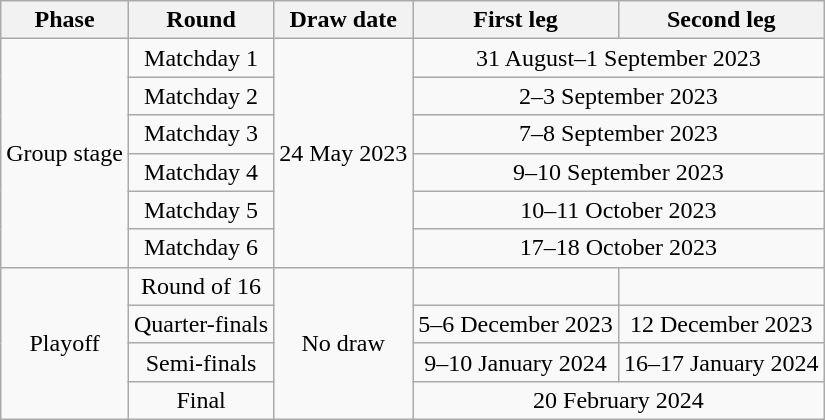<table class="wikitable" style="text-align:center">
<tr>
<th>Phase</th>
<th>Round</th>
<th>Draw date</th>
<th>First leg</th>
<th>Second leg</th>
</tr>
<tr>
<td rowspan=6>Group stage</td>
<td>Matchday 1</td>
<td rowspan=6>24 May 2023</td>
<td colspan=2>31 August–1 September 2023</td>
</tr>
<tr>
<td>Matchday 2</td>
<td colspan=2>2–3 September 2023</td>
</tr>
<tr>
<td>Matchday 3</td>
<td colspan=2>7–8 September 2023</td>
</tr>
<tr>
<td>Matchday 4</td>
<td colspan=2>9–10 September 2023</td>
</tr>
<tr>
<td>Matchday 5</td>
<td colspan=2>10–11 October 2023</td>
</tr>
<tr>
<td>Matchday 6</td>
<td colspan=2>17–18 October 2023</td>
</tr>
<tr>
<td rowspan=4>Playoff</td>
<td>Round of 16</td>
<td rowspan=4>No draw</td>
<td></td>
<td></td>
</tr>
<tr>
<td>Quarter-finals</td>
<td>5–6 December 2023</td>
<td>12 December 2023</td>
</tr>
<tr>
<td>Semi-finals</td>
<td>9–10 January 2024</td>
<td>16–17 January 2024</td>
</tr>
<tr>
<td>Final</td>
<td colspan=2>20 February 2024</td>
</tr>
</table>
